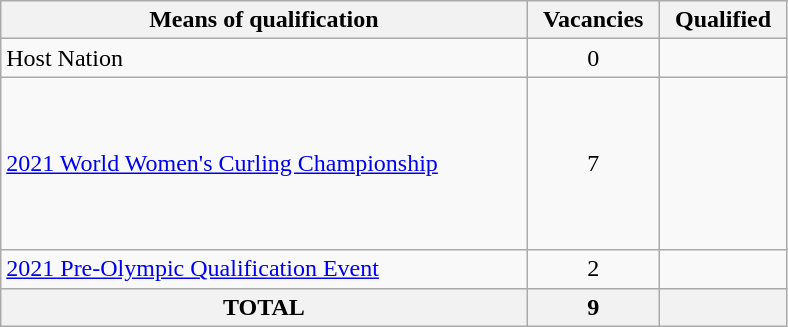<table class="wikitable" style="width:525px;">
<tr>
<th>Means of qualification</th>
<th>Vacancies</th>
<th>Qualified</th>
</tr>
<tr>
<td>Host Nation</td>
<td align=center>0</td>
<td><s></s></td>
</tr>
<tr>
<td><a href='#'>2021 World Women's Curling Championship</a></td>
<td align=center>7</td>
<td><br><br><br><br><br><br></td>
</tr>
<tr>
<td><a href='#'>2021 Pre-Olympic Qualification Event</a></td>
<td align=center>2</td>
<td><br></td>
</tr>
<tr>
<th>TOTAL</th>
<th>9</th>
<th></th>
</tr>
</table>
